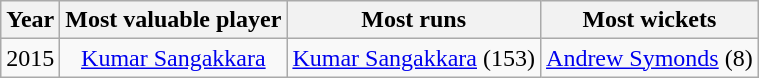<table class="wikitable">
<tr>
<th>Year</th>
<th>Most valuable player</th>
<th>Most runs</th>
<th>Most wickets</th>
</tr>
<tr>
<td style="text-align:center">2015</td>
<td style="text-align:center"><a href='#'>Kumar Sangakkara</a></td>
<td style="text-align:center"><a href='#'>Kumar Sangakkara</a> (153)</td>
<td style="text-align:center"><a href='#'>Andrew Symonds</a> (8)</td>
</tr>
</table>
